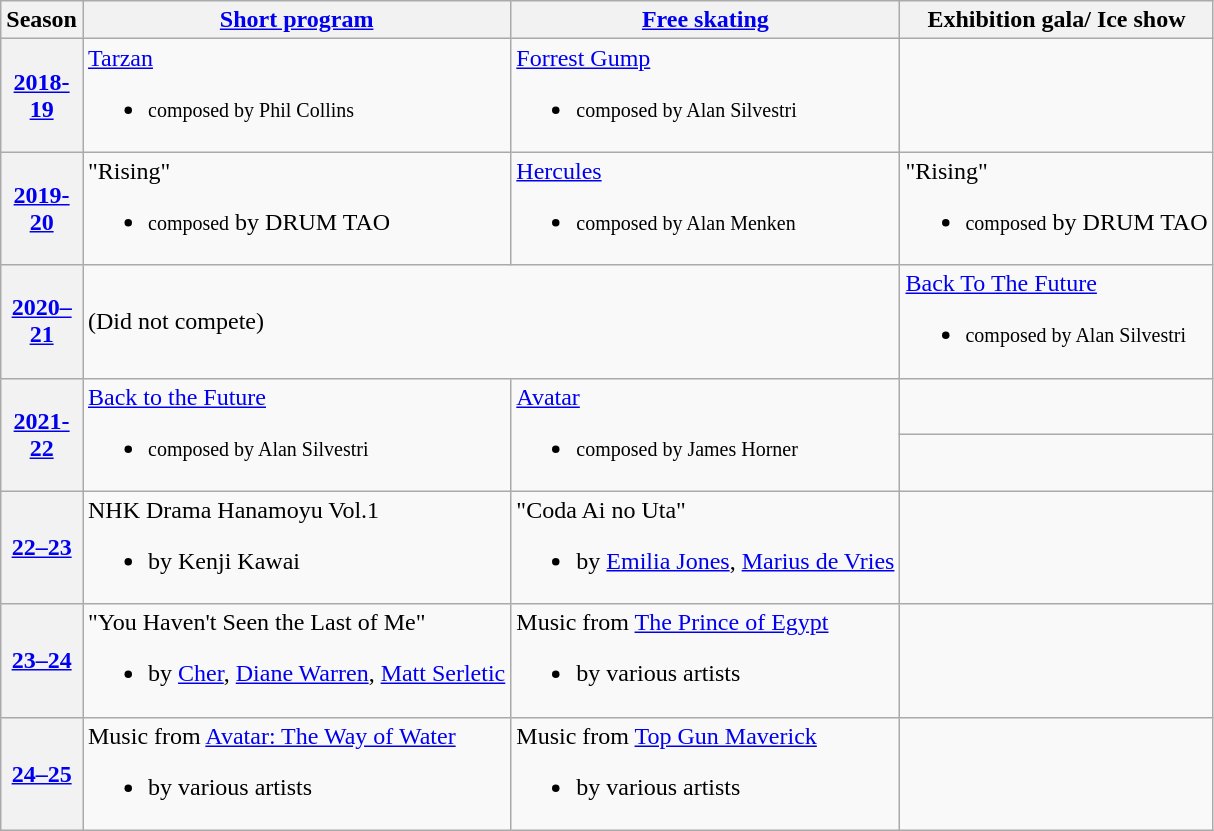<table class="wikitable">
<tr>
<th scope="col" width="20px">Season</th>
<th scope="col"><a href='#'>Short program</a></th>
<th scope="col"><a href='#'>Free skating</a></th>
<th>Exhibition gala/ Ice show</th>
</tr>
<tr>
<th scope="row"><a href='#'>2018-19</a></th>
<td><a href='#'>Tarzan</a><br><ul><li><small>composed by Phil Collins</small></li></ul></td>
<td><a href='#'>Forrest Gump</a><br><ul><li><small>composed by Alan Silvestri</small></li></ul></td>
</tr>
<tr>
<th scope="row"><a href='#'>2019-20</a></th>
<td>"Rising"<br><ul><li><small>composed</small> by DRUM TAO</li></ul></td>
<td><a href='#'>Hercules</a><br><ul><li><small>composed by  Alan Menken</small></li></ul></td>
<td>"Rising"<br><ul><li><small>composed</small> by DRUM TAO</li></ul></td>
</tr>
<tr>
<th scope="row"><a href='#'>2020–21</a></th>
<td colspan="2">(Did not compete)</td>
<td><a href='#'>Back To The Future</a><br><ul><li><small>composed by Alan Silvestri</small></li></ul></td>
</tr>
<tr>
<th rowspan="2" scope="row"><a href='#'>2021-22</a></th>
<td rowspan="2"><a href='#'>Back to the Future</a><br><ul><li><small>composed by Alan Silvestri</small></li></ul></td>
<td rowspan="2"><a href='#'>Avatar</a><br><ul><li><small>composed by James Horner</small></li></ul></td>
<td></td>
</tr>
<tr>
<td></td>
</tr>
<tr>
<th><a href='#'>22–23</a></th>
<td>NHK Drama Hanamoyu Vol.1<br><ul><li>by Kenji Kawai</li></ul></td>
<td>"Coda Ai no Uta"<br><ul><li>by <a href='#'>Emilia Jones</a>, <a href='#'>Marius de Vries</a></li></ul></td>
<td></td>
</tr>
<tr>
<th><a href='#'>23–24</a></th>
<td>"You Haven't Seen the Last of Me"<br><ul><li>by <a href='#'>Cher</a>, <a href='#'>Diane Warren</a>, <a href='#'>Matt Serletic</a></li></ul></td>
<td>Music from <a href='#'>The Prince of Egypt</a><br><ul><li>by various artists</li></ul></td>
<td></td>
</tr>
<tr>
<th><a href='#'>24–25</a></th>
<td>Music from <a href='#'>Avatar: The Way of Water</a><br><ul><li>by various artists</li></ul></td>
<td>Music from <a href='#'>Top Gun Maverick</a><br><ul><li>by various artists</li></ul></td>
<td></td>
</tr>
</table>
